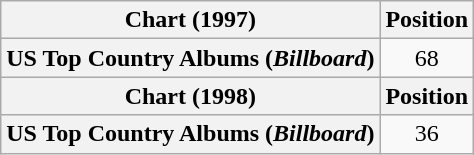<table class="wikitable plainrowheaders" style="text-align:center">
<tr>
<th scope="col">Chart (1997)</th>
<th scope="col">Position</th>
</tr>
<tr>
<th scope="row">US Top Country Albums (<em>Billboard</em>)</th>
<td>68</td>
</tr>
<tr>
<th scope="col">Chart (1998)</th>
<th scope="col">Position</th>
</tr>
<tr>
<th scope="row">US Top Country Albums (<em>Billboard</em>)</th>
<td>36</td>
</tr>
</table>
